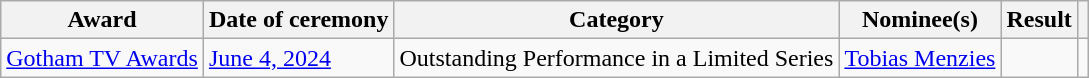<table class="wikitable plainrowheaders sortable">
<tr>
<th scope="col">Award</th>
<th scope="col">Date of ceremony</th>
<th scope="col">Category</th>
<th scope="col">Nominee(s)</th>
<th scope="col">Result</th>
<th scope="col"></th>
</tr>
<tr>
<td><a href='#'>Gotham TV Awards</a></td>
<td><a href='#'>June 4, 2024</a></td>
<td>Outstanding Performance in a Limited Series</td>
<td><a href='#'>Tobias Menzies</a></td>
<td></td>
<td style="text-align:center"></td>
</tr>
</table>
